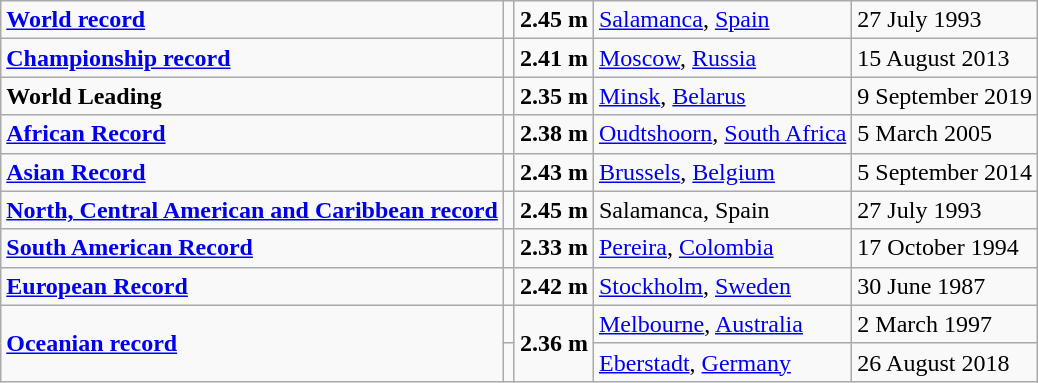<table class="wikitable">
<tr>
<td><strong><a href='#'>World record</a></strong></td>
<td></td>
<td><strong>2.45 m</strong></td>
<td><a href='#'>Salamanca</a>, <a href='#'>Spain</a></td>
<td>27 July 1993</td>
</tr>
<tr>
<td><strong><a href='#'>Championship record</a></strong></td>
<td></td>
<td><strong>2.41 m</strong></td>
<td><a href='#'>Moscow</a>, <a href='#'>Russia</a></td>
<td>15 August 2013</td>
</tr>
<tr>
<td><strong>World Leading</strong></td>
<td></td>
<td><strong>2.35 m</strong></td>
<td><a href='#'>Minsk</a>, <a href='#'>Belarus</a></td>
<td>9 September 2019</td>
</tr>
<tr>
<td><strong><a href='#'>African Record</a></strong></td>
<td></td>
<td><strong>2.38 m</strong></td>
<td><a href='#'>Oudtshoorn</a>, <a href='#'>South Africa</a></td>
<td>5 March 2005</td>
</tr>
<tr>
<td><strong><a href='#'>Asian Record</a></strong></td>
<td></td>
<td><strong>2.43 m</strong></td>
<td><a href='#'>Brussels</a>, <a href='#'>Belgium</a></td>
<td>5 September 2014</td>
</tr>
<tr>
<td><strong><a href='#'>North, Central American and Caribbean record</a></strong></td>
<td></td>
<td><strong>2.45 m</strong></td>
<td>Salamanca, Spain</td>
<td>27 July 1993</td>
</tr>
<tr>
<td><strong><a href='#'>South American Record</a></strong></td>
<td></td>
<td><strong>2.33 m</strong></td>
<td><a href='#'>Pereira</a>, <a href='#'>Colombia</a></td>
<td>17 October 1994</td>
</tr>
<tr>
<td><strong><a href='#'>European Record</a></strong></td>
<td></td>
<td><strong>2.42 m</strong></td>
<td><a href='#'>Stockholm</a>, <a href='#'>Sweden</a></td>
<td>30 June 1987</td>
</tr>
<tr>
<td rowspan=2><strong><a href='#'>Oceanian record</a></strong></td>
<td></td>
<td rowspan=2><strong>2.36 m</strong></td>
<td><a href='#'>Melbourne</a>, <a href='#'>Australia</a></td>
<td>2 March 1997</td>
</tr>
<tr>
<td></td>
<td><a href='#'>Eberstadt</a>, <a href='#'>Germany</a></td>
<td>26 August 2018</td>
</tr>
</table>
